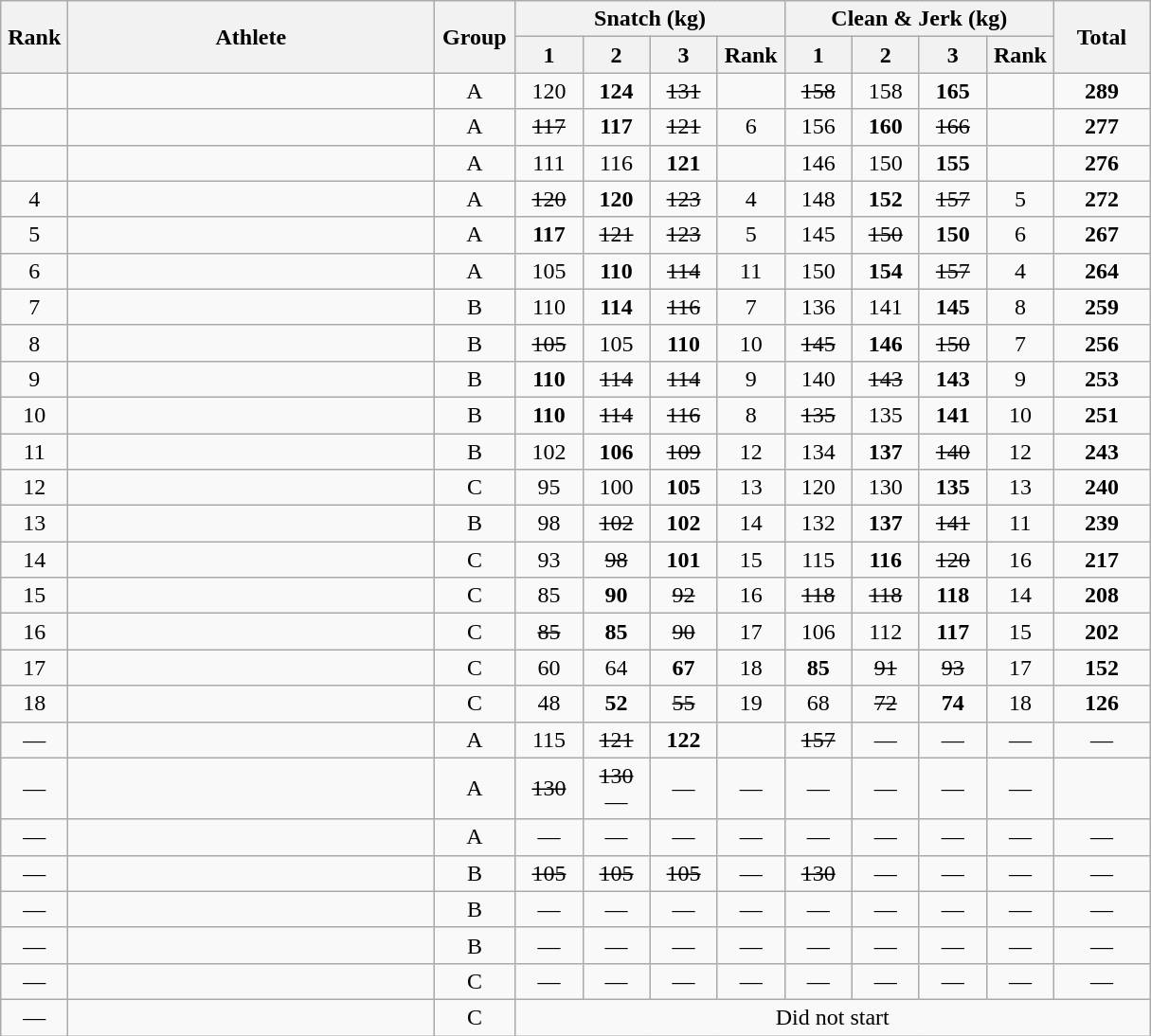<table class = "wikitable" style="text-align:center;">
<tr>
<th rowspan=2 width=40>Rank</th>
<th rowspan=2 width=250>Athlete</th>
<th rowspan=2 width=50>Group</th>
<th colspan=4>Snatch (kg)</th>
<th colspan=4>Clean & Jerk (kg)</th>
<th rowspan=2 width=60>Total</th>
</tr>
<tr>
<th width=40>1</th>
<th width=40>2</th>
<th width=40>3</th>
<th width=40>Rank</th>
<th width=40>1</th>
<th width=40>2</th>
<th width=40>3</th>
<th width=40>Rank</th>
</tr>
<tr>
<td></td>
<td align=left></td>
<td>A</td>
<td>120</td>
<td><strong>124</strong></td>
<td><s>131</s></td>
<td></td>
<td><s>158</s></td>
<td>158</td>
<td><strong>165</strong></td>
<td></td>
<td><strong>289</strong></td>
</tr>
<tr>
<td></td>
<td align=left></td>
<td>A</td>
<td><s>117</s></td>
<td><strong>117</strong></td>
<td><s>121</s></td>
<td>6</td>
<td>156</td>
<td><strong>160</strong></td>
<td><s>166</s></td>
<td></td>
<td><strong>277</strong></td>
</tr>
<tr>
<td></td>
<td align=left></td>
<td>A</td>
<td>111</td>
<td>116</td>
<td><strong>121</strong></td>
<td></td>
<td>146</td>
<td>150</td>
<td><strong>155</strong></td>
<td></td>
<td><strong>276</strong></td>
</tr>
<tr>
<td>4</td>
<td align=left></td>
<td>A</td>
<td><s>120</s></td>
<td><strong>120</strong></td>
<td><s>123</s></td>
<td>4</td>
<td>148</td>
<td><strong>152</strong></td>
<td><s>157</s></td>
<td>5</td>
<td><strong>272</strong></td>
</tr>
<tr>
<td>5</td>
<td align=left></td>
<td>A</td>
<td><strong>117</strong></td>
<td><s>121</s></td>
<td><s>123</s></td>
<td>5</td>
<td>145</td>
<td><s>150</s></td>
<td><strong>150</strong></td>
<td>6</td>
<td><strong>267</strong></td>
</tr>
<tr>
<td>6</td>
<td align=left></td>
<td>A</td>
<td>105</td>
<td><strong>110</strong></td>
<td><s>114</s></td>
<td>11</td>
<td>150</td>
<td><strong>154</strong></td>
<td><s>157</s></td>
<td>4</td>
<td><strong>264</strong></td>
</tr>
<tr>
<td>7</td>
<td align=left></td>
<td>B</td>
<td>110</td>
<td><strong>114</strong></td>
<td><s>116</s></td>
<td>7</td>
<td>136</td>
<td>141</td>
<td><strong>145</strong></td>
<td>8</td>
<td><strong>259</strong></td>
</tr>
<tr>
<td>8</td>
<td align=left></td>
<td>B</td>
<td><s>105</s></td>
<td>105</td>
<td><strong>110</strong></td>
<td>10</td>
<td><s>145</s></td>
<td><strong>146</strong></td>
<td><s>150</s></td>
<td>7</td>
<td><strong>256</strong></td>
</tr>
<tr>
<td>9</td>
<td align=left></td>
<td>B</td>
<td><strong>110</strong></td>
<td><s>114</s></td>
<td><s>114</s></td>
<td>9</td>
<td>140</td>
<td><s>143</s></td>
<td><strong>143</strong></td>
<td>9</td>
<td><strong>253</strong></td>
</tr>
<tr>
<td>10</td>
<td align=left></td>
<td>B</td>
<td><strong>110</strong></td>
<td><s>114</s></td>
<td><s>116</s></td>
<td>8</td>
<td><s>135</s></td>
<td>135</td>
<td><strong>141</strong></td>
<td>10</td>
<td><strong>251</strong></td>
</tr>
<tr>
<td>11</td>
<td align=left></td>
<td>B</td>
<td>102</td>
<td><strong>106</strong></td>
<td><s>109</s></td>
<td>12</td>
<td>134</td>
<td><strong>137</strong></td>
<td><s>140</s></td>
<td>12</td>
<td><strong>243</strong></td>
</tr>
<tr>
<td>12</td>
<td align=left></td>
<td>C</td>
<td>95</td>
<td>100</td>
<td><strong>105</strong></td>
<td>13</td>
<td>120</td>
<td>130</td>
<td><strong>135</strong></td>
<td>13</td>
<td><strong>240</strong></td>
</tr>
<tr>
<td>13</td>
<td align=left></td>
<td>B</td>
<td>98</td>
<td><s>102</s></td>
<td><strong>102</strong></td>
<td>14</td>
<td>132</td>
<td><strong>137</strong></td>
<td><s>141</s></td>
<td>11</td>
<td><strong>239</strong></td>
</tr>
<tr>
<td>14</td>
<td align=left></td>
<td>C</td>
<td>93</td>
<td><s>98</s></td>
<td><strong>101</strong></td>
<td>15</td>
<td>115</td>
<td><strong>116</strong></td>
<td><s>120</s></td>
<td>16</td>
<td><strong>217</strong></td>
</tr>
<tr>
<td>15</td>
<td align=left></td>
<td>C</td>
<td>85</td>
<td><strong>90</strong></td>
<td><s>92</s></td>
<td>16</td>
<td><s>118</s></td>
<td><s>118</s></td>
<td><strong>118</strong></td>
<td>14</td>
<td><strong>208</strong></td>
</tr>
<tr>
<td>16</td>
<td align=left></td>
<td>C</td>
<td><s>85</s></td>
<td><strong>85</strong></td>
<td><s>90</s></td>
<td>17</td>
<td>106</td>
<td>112</td>
<td><strong>117</strong></td>
<td>15</td>
<td><strong>202</strong></td>
</tr>
<tr>
<td>17</td>
<td align=left></td>
<td>C</td>
<td>60</td>
<td>64</td>
<td><strong>67</strong></td>
<td>18</td>
<td><strong>85</strong></td>
<td><s>91</s></td>
<td><s>93</s></td>
<td>17</td>
<td><strong>152</strong></td>
</tr>
<tr>
<td>18</td>
<td align=left></td>
<td>C</td>
<td>48</td>
<td><strong>52</strong></td>
<td><s>55</s></td>
<td>19</td>
<td>68</td>
<td><s>72</s></td>
<td><strong>74</strong></td>
<td>18</td>
<td><strong>126</strong></td>
</tr>
<tr>
<td>—</td>
<td align=left></td>
<td>A</td>
<td>115</td>
<td><s>121</s></td>
<td><strong>122</strong></td>
<td></td>
<td><s>157</s></td>
<td>—</td>
<td>—</td>
<td>—</td>
<td>—</td>
</tr>
<tr>
<td>—</td>
<td align=left></td>
<td>A</td>
<td><s>130</s></td>
<td><s>130</s> —</td>
<td>—</td>
<td>—</td>
<td>—</td>
<td>—</td>
<td>—</td>
<td>—</td>
</tr>
<tr>
<td>—</td>
<td align=left></td>
<td>A</td>
<td>—</td>
<td>—</td>
<td>—</td>
<td>—</td>
<td>—</td>
<td>—</td>
<td>—</td>
<td>—</td>
<td>—</td>
</tr>
<tr>
<td>—</td>
<td align=left></td>
<td>B</td>
<td><s>105</s></td>
<td><s>105</s></td>
<td><s>105</s></td>
<td>—</td>
<td><s>130</s></td>
<td>—</td>
<td>—</td>
<td>—</td>
<td>—</td>
</tr>
<tr>
<td>—</td>
<td align=left></td>
<td>B</td>
<td>—</td>
<td>—</td>
<td>—</td>
<td>—</td>
<td>—</td>
<td>—</td>
<td>—</td>
<td>—</td>
<td>—</td>
</tr>
<tr>
<td>—</td>
<td align=left></td>
<td>B</td>
<td>—</td>
<td>—</td>
<td>—</td>
<td>—</td>
<td>—</td>
<td>—</td>
<td>—</td>
<td>—</td>
<td>—</td>
</tr>
<tr>
<td>—</td>
<td align=left></td>
<td>C</td>
<td>—</td>
<td>—</td>
<td>—</td>
<td>—</td>
<td>—</td>
<td>—</td>
<td>—</td>
<td>—</td>
<td>—</td>
</tr>
<tr>
<td>—</td>
<td align=left></td>
<td>C</td>
<td colspan=9>Did not start</td>
</tr>
</table>
